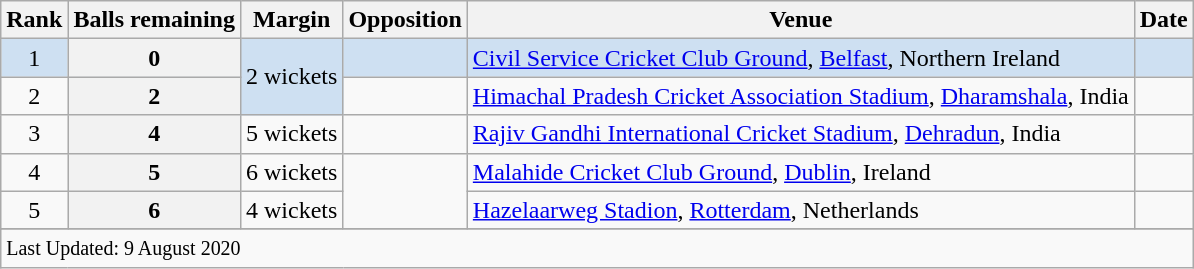<table class="wikitable plainrowheaders sortable">
<tr>
<th scope=col>Rank</th>
<th scope=col>Balls remaining</th>
<th scope=col>Margin</th>
<th scope=col>Opposition</th>
<th scope=col>Venue</th>
<th scope=col>Date</th>
</tr>
<tr bgcolor=#cee0f2>
<td align=center>1</td>
<th scope=row style=text-align:center>0</th>
<td scope=row style=text-align:center; rowspan=2>2 wickets</td>
<td></td>
<td><a href='#'>Civil Service Cricket Club Ground</a>, <a href='#'>Belfast</a>, Northern Ireland</td>
<td></td>
</tr>
<tr>
<td align=center>2</td>
<th scope=row style=text-align:center>2</th>
<td></td>
<td><a href='#'>Himachal Pradesh Cricket Association Stadium</a>, <a href='#'>Dharamshala</a>, India</td>
<td> </td>
</tr>
<tr>
<td align=center>3</td>
<th scope=row style=text-align:center>4</th>
<td scope=row style=text-align:center;>5 wickets</td>
<td></td>
<td><a href='#'>Rajiv Gandhi International Cricket Stadium</a>, <a href='#'>Dehradun</a>, India</td>
<td></td>
</tr>
<tr>
<td align=center>4</td>
<th scope=row style=text-align:center>5</th>
<td scope=row style=text-align:center;>6 wickets</td>
<td rowspan=2></td>
<td><a href='#'>Malahide Cricket Club Ground</a>, <a href='#'>Dublin</a>, Ireland</td>
<td></td>
</tr>
<tr>
<td align=center>5</td>
<th scope=row style=text-align:center>6</th>
<td scope=row style=text-align:center;>4 wickets</td>
<td><a href='#'>Hazelaarweg Stadion</a>, <a href='#'>Rotterdam</a>, Netherlands</td>
<td></td>
</tr>
<tr>
</tr>
<tr class=sortbottom>
<td colspan=6><small>Last Updated: 9 August 2020</small></td>
</tr>
</table>
